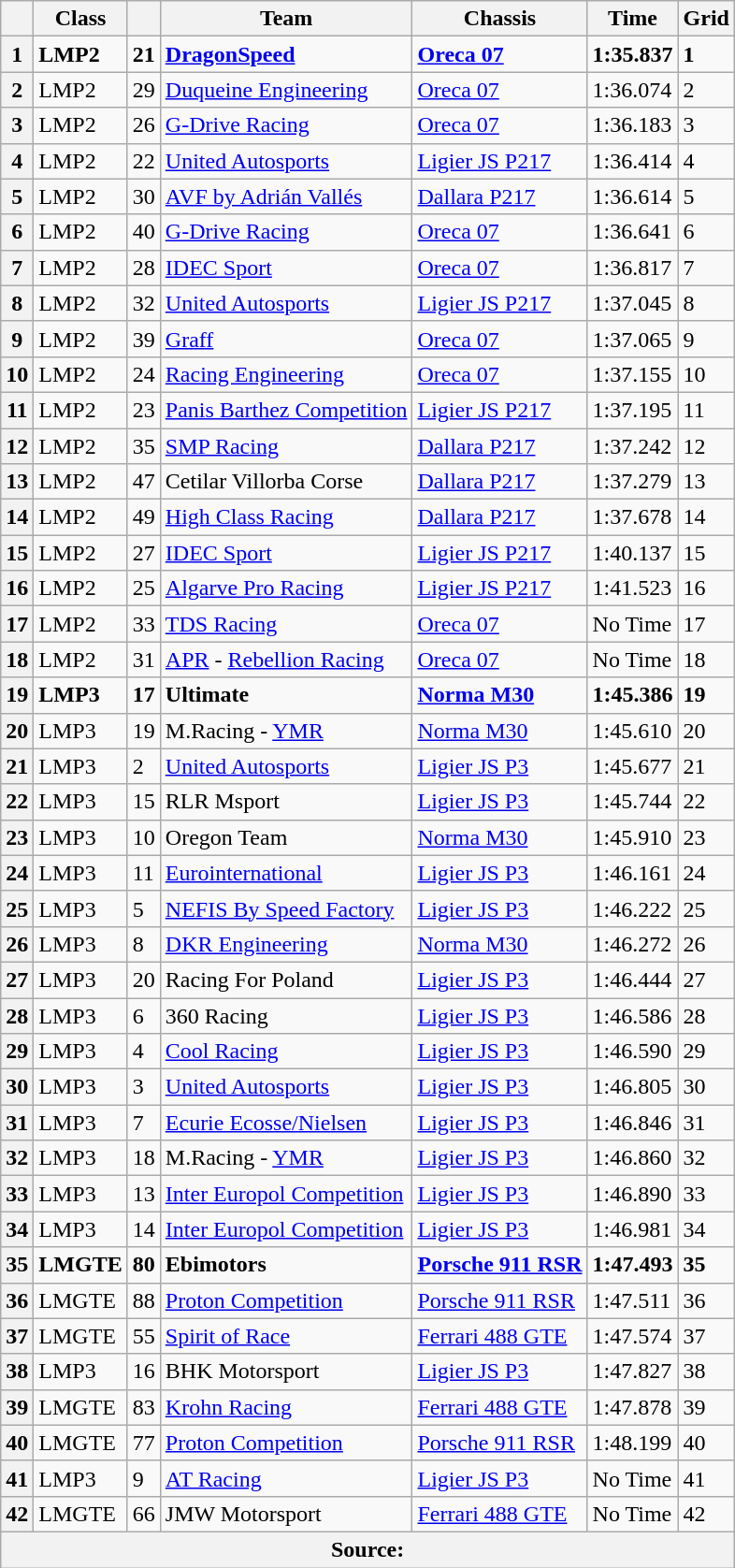<table class="wikitable">
<tr>
<th></th>
<th>Class</th>
<th></th>
<th>Team</th>
<th>Chassis</th>
<th>Time</th>
<th>Grid</th>
</tr>
<tr style="font-weight:bold">
<th>1</th>
<td>LMP2</td>
<td>21</td>
<td> <a href='#'>DragonSpeed</a></td>
<td><a href='#'>Oreca 07</a></td>
<td>1:35.837</td>
<td>1</td>
</tr>
<tr>
<th>2</th>
<td>LMP2</td>
<td>29</td>
<td> <a href='#'>Duqueine Engineering</a></td>
<td><a href='#'>Oreca 07</a></td>
<td>1:36.074</td>
<td>2</td>
</tr>
<tr>
<th>3</th>
<td>LMP2</td>
<td>26</td>
<td> <a href='#'>G-Drive Racing</a></td>
<td><a href='#'>Oreca 07</a></td>
<td>1:36.183</td>
<td>3</td>
</tr>
<tr>
<th>4</th>
<td>LMP2</td>
<td>22</td>
<td> <a href='#'>United Autosports</a></td>
<td><a href='#'>Ligier JS P217</a></td>
<td>1:36.414</td>
<td>4</td>
</tr>
<tr>
<th>5</th>
<td>LMP2</td>
<td>30</td>
<td> <a href='#'>AVF by Adrián Vallés</a></td>
<td><a href='#'>Dallara P217</a></td>
<td>1:36.614</td>
<td>5</td>
</tr>
<tr>
<th>6</th>
<td>LMP2</td>
<td>40</td>
<td> <a href='#'>G-Drive Racing</a></td>
<td><a href='#'>Oreca 07</a></td>
<td>1:36.641</td>
<td>6</td>
</tr>
<tr>
<th>7</th>
<td>LMP2</td>
<td>28</td>
<td> <a href='#'>IDEC Sport</a></td>
<td><a href='#'>Oreca 07</a></td>
<td>1:36.817</td>
<td>7</td>
</tr>
<tr>
<th>8</th>
<td>LMP2</td>
<td>32</td>
<td> <a href='#'>United Autosports</a></td>
<td><a href='#'>Ligier JS P217</a></td>
<td>1:37.045</td>
<td>8</td>
</tr>
<tr>
<th>9</th>
<td>LMP2</td>
<td>39</td>
<td> <a href='#'>Graff</a></td>
<td><a href='#'>Oreca 07</a></td>
<td>1:37.065</td>
<td>9</td>
</tr>
<tr>
<th>10</th>
<td>LMP2</td>
<td>24</td>
<td> <a href='#'>Racing Engineering</a></td>
<td><a href='#'>Oreca 07</a></td>
<td>1:37.155</td>
<td>10</td>
</tr>
<tr>
<th>11</th>
<td>LMP2</td>
<td>23</td>
<td> <a href='#'>Panis Barthez Competition</a></td>
<td><a href='#'>Ligier JS P217</a></td>
<td>1:37.195</td>
<td>11</td>
</tr>
<tr>
<th>12</th>
<td>LMP2</td>
<td>35</td>
<td> <a href='#'>SMP Racing</a></td>
<td><a href='#'>Dallara P217</a></td>
<td>1:37.242</td>
<td>12</td>
</tr>
<tr>
<th>13</th>
<td>LMP2</td>
<td>47</td>
<td> Cetilar Villorba Corse</td>
<td><a href='#'>Dallara P217</a></td>
<td>1:37.279</td>
<td>13</td>
</tr>
<tr>
<th>14</th>
<td>LMP2</td>
<td>49</td>
<td> <a href='#'>High Class Racing</a></td>
<td><a href='#'>Dallara P217</a></td>
<td>1:37.678</td>
<td>14</td>
</tr>
<tr>
<th>15</th>
<td>LMP2</td>
<td>27</td>
<td> <a href='#'>IDEC Sport</a></td>
<td><a href='#'>Ligier JS P217</a></td>
<td>1:40.137</td>
<td>15</td>
</tr>
<tr>
<th>16</th>
<td>LMP2</td>
<td>25</td>
<td> <a href='#'>Algarve Pro Racing</a></td>
<td><a href='#'>Ligier JS P217</a></td>
<td>1:41.523</td>
<td>16</td>
</tr>
<tr>
<th>17</th>
<td>LMP2</td>
<td>33</td>
<td> <a href='#'>TDS Racing</a></td>
<td><a href='#'>Oreca 07</a></td>
<td>No Time</td>
<td>17</td>
</tr>
<tr>
<th>18</th>
<td>LMP2</td>
<td>31</td>
<td> <a href='#'>APR</a> - <a href='#'>Rebellion Racing</a></td>
<td><a href='#'>Oreca 07</a></td>
<td>No Time</td>
<td>18</td>
</tr>
<tr style="font-weight:bold">
<th>19</th>
<td>LMP3</td>
<td>17</td>
<td> Ultimate</td>
<td><a href='#'>Norma M30</a></td>
<td>1:45.386</td>
<td>19</td>
</tr>
<tr>
<th>20</th>
<td>LMP3</td>
<td>19</td>
<td> M.Racing - <a href='#'>YMR</a></td>
<td><a href='#'>Norma M30</a></td>
<td>1:45.610</td>
<td>20</td>
</tr>
<tr>
<th>21</th>
<td>LMP3</td>
<td>2</td>
<td> <a href='#'>United Autosports</a></td>
<td><a href='#'>Ligier JS P3</a></td>
<td>1:45.677</td>
<td>21</td>
</tr>
<tr>
<th>22</th>
<td>LMP3</td>
<td>15</td>
<td> RLR Msport</td>
<td><a href='#'>Ligier JS P3</a></td>
<td>1:45.744</td>
<td>22</td>
</tr>
<tr>
<th>23</th>
<td>LMP3</td>
<td>10</td>
<td> Oregon Team</td>
<td><a href='#'>Norma M30</a></td>
<td>1:45.910</td>
<td>23</td>
</tr>
<tr>
<th>24</th>
<td>LMP3</td>
<td>11</td>
<td> <a href='#'>Eurointernational</a></td>
<td><a href='#'>Ligier JS P3</a></td>
<td>1:46.161</td>
<td>24</td>
</tr>
<tr>
<th>25</th>
<td>LMP3</td>
<td>5</td>
<td> <a href='#'>NEFIS By Speed Factory</a></td>
<td><a href='#'>Ligier JS P3</a></td>
<td>1:46.222</td>
<td>25</td>
</tr>
<tr>
<th>26</th>
<td>LMP3</td>
<td>8</td>
<td> <a href='#'>DKR Engineering</a></td>
<td><a href='#'>Norma M30</a></td>
<td>1:46.272</td>
<td>26</td>
</tr>
<tr>
<th>27</th>
<td>LMP3</td>
<td>20</td>
<td> Racing For Poland</td>
<td><a href='#'>Ligier JS P3</a></td>
<td>1:46.444</td>
<td>27</td>
</tr>
<tr>
<th>28</th>
<td>LMP3</td>
<td>6</td>
<td> 360 Racing</td>
<td><a href='#'>Ligier JS P3</a></td>
<td>1:46.586</td>
<td>28</td>
</tr>
<tr>
<th>29</th>
<td>LMP3</td>
<td>4</td>
<td> <a href='#'>Cool Racing</a></td>
<td><a href='#'>Ligier JS P3</a></td>
<td>1:46.590</td>
<td>29</td>
</tr>
<tr>
<th>30</th>
<td>LMP3</td>
<td>3</td>
<td> <a href='#'>United Autosports</a></td>
<td><a href='#'>Ligier JS P3</a></td>
<td>1:46.805</td>
<td>30</td>
</tr>
<tr>
<th>31</th>
<td>LMP3</td>
<td>7</td>
<td> <a href='#'>Ecurie Ecosse/Nielsen</a></td>
<td><a href='#'>Ligier JS P3</a></td>
<td>1:46.846</td>
<td>31</td>
</tr>
<tr>
<th>32</th>
<td>LMP3</td>
<td>18</td>
<td> M.Racing - <a href='#'>YMR</a></td>
<td><a href='#'>Ligier JS P3</a></td>
<td>1:46.860</td>
<td>32</td>
</tr>
<tr>
<th>33</th>
<td>LMP3</td>
<td>13</td>
<td> <a href='#'>Inter Europol Competition</a></td>
<td><a href='#'>Ligier JS P3</a></td>
<td>1:46.890</td>
<td>33</td>
</tr>
<tr>
<th>34</th>
<td>LMP3</td>
<td>14</td>
<td> <a href='#'>Inter Europol Competition</a></td>
<td><a href='#'>Ligier JS P3</a></td>
<td>1:46.981</td>
<td>34</td>
</tr>
<tr style="font-weight:bold">
<th>35</th>
<td>LMGTE</td>
<td>80</td>
<td> Ebimotors</td>
<td><a href='#'>Porsche 911 RSR</a></td>
<td>1:47.493</td>
<td>35</td>
</tr>
<tr>
<th>36</th>
<td>LMGTE</td>
<td>88</td>
<td> <a href='#'>Proton Competition</a></td>
<td><a href='#'>Porsche 911 RSR</a></td>
<td>1:47.511</td>
<td>36</td>
</tr>
<tr>
<th>37</th>
<td>LMGTE</td>
<td>55</td>
<td> <a href='#'>Spirit of Race</a></td>
<td><a href='#'>Ferrari 488 GTE</a></td>
<td>1:47.574</td>
<td>37</td>
</tr>
<tr>
<th>38</th>
<td>LMP3</td>
<td>16</td>
<td> BHK Motorsport</td>
<td><a href='#'>Ligier JS P3</a></td>
<td>1:47.827</td>
<td>38</td>
</tr>
<tr>
<th>39</th>
<td>LMGTE</td>
<td>83</td>
<td> <a href='#'>Krohn Racing</a></td>
<td><a href='#'>Ferrari 488 GTE</a></td>
<td>1:47.878</td>
<td>39</td>
</tr>
<tr>
<th>40</th>
<td>LMGTE</td>
<td>77</td>
<td> <a href='#'>Proton Competition</a></td>
<td><a href='#'>Porsche 911 RSR</a></td>
<td>1:48.199</td>
<td>40</td>
</tr>
<tr>
<th>41</th>
<td>LMP3</td>
<td>9</td>
<td> <a href='#'>AT Racing</a></td>
<td><a href='#'>Ligier JS P3</a></td>
<td>No Time</td>
<td>41</td>
</tr>
<tr>
<th>42</th>
<td>LMGTE</td>
<td>66</td>
<td> JMW Motorsport</td>
<td><a href='#'>Ferrari 488 GTE</a></td>
<td>No Time</td>
<td>42</td>
</tr>
<tr>
<th colspan="7">Source:</th>
</tr>
</table>
